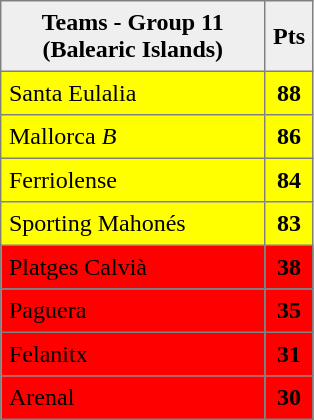<table style=border-collapse:collapse border=1 cellspacing=0 cellpadding=5>
<tr align=center bgcolor=#efefef>
<th width=165>Teams - Group 11 (Balearic Islands)</th>
<th width=20>Pts</th>
</tr>
<tr align=center style="background:#FFFF00;">
<td style="text-align:left;">Santa Eulalia</td>
<td><strong>88</strong></td>
</tr>
<tr align=center style="background:#FFFF00;">
<td style="text-align:left;">Mallorca <em>B</em></td>
<td><strong>86</strong></td>
</tr>
<tr align=center style="background:#FFFF00;">
<td style="text-align:left;">Ferriolense</td>
<td><strong>84</strong></td>
</tr>
<tr align=center style="background:#FFFF00;">
<td style="text-align:left;">Sporting Mahonés</td>
<td><strong>83</strong></td>
</tr>
<tr align=center style="background:#FF0000;">
<td style="text-align:left;">Platges Calvià</td>
<td><strong>38</strong></td>
</tr>
<tr align=center style="background:#FF0000;">
<td style="text-align:left;">Paguera</td>
<td><strong>35</strong></td>
</tr>
<tr align=center style="background:#FF0000;">
<td style="text-align:left;">Felanitx</td>
<td><strong>31</strong></td>
</tr>
<tr align=center style="background:#FF0000;">
<td style="text-align:left;">Arenal</td>
<td><strong>30</strong></td>
</tr>
</table>
